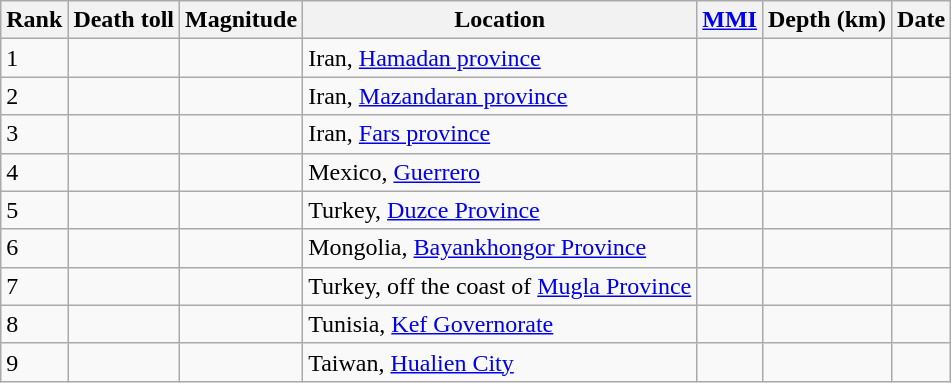<table class="sortable wikitable" style="font-size:100%;">
<tr>
<th>Rank</th>
<th>Death toll</th>
<th>Magnitude</th>
<th>Location</th>
<th><a href='#'>MMI</a></th>
<th>Depth (km)</th>
<th>Date</th>
</tr>
<tr>
<td>1</td>
<td></td>
<td></td>
<td>Iran, <a href='#'>Hamadan province</a></td>
<td></td>
<td></td>
<td></td>
</tr>
<tr>
<td>2</td>
<td></td>
<td></td>
<td>Iran, <a href='#'>Mazandaran province</a></td>
<td></td>
<td></td>
<td></td>
</tr>
<tr>
<td>3</td>
<td></td>
<td></td>
<td>Iran, <a href='#'>Fars province</a></td>
<td></td>
<td></td>
<td></td>
</tr>
<tr>
<td>4</td>
<td></td>
<td></td>
<td>Mexico, <a href='#'>Guerrero</a></td>
<td></td>
<td></td>
<td></td>
</tr>
<tr>
<td>5</td>
<td></td>
<td></td>
<td>Turkey, <a href='#'>Duzce Province</a></td>
<td></td>
<td></td>
<td></td>
</tr>
<tr>
<td>6</td>
<td></td>
<td></td>
<td>Mongolia, <a href='#'>Bayankhongor Province</a></td>
<td></td>
<td></td>
<td></td>
</tr>
<tr>
<td>7</td>
<td></td>
<td></td>
<td>Turkey, off the coast of <a href='#'>Mugla Province</a></td>
<td></td>
<td></td>
<td></td>
</tr>
<tr>
<td>8</td>
<td></td>
<td></td>
<td>Tunisia, <a href='#'>Kef Governorate</a></td>
<td></td>
<td></td>
<td></td>
</tr>
<tr>
<td>9</td>
<td></td>
<td></td>
<td>Taiwan, <a href='#'>Hualien City</a></td>
<td></td>
<td></td>
<td></td>
</tr>
</table>
